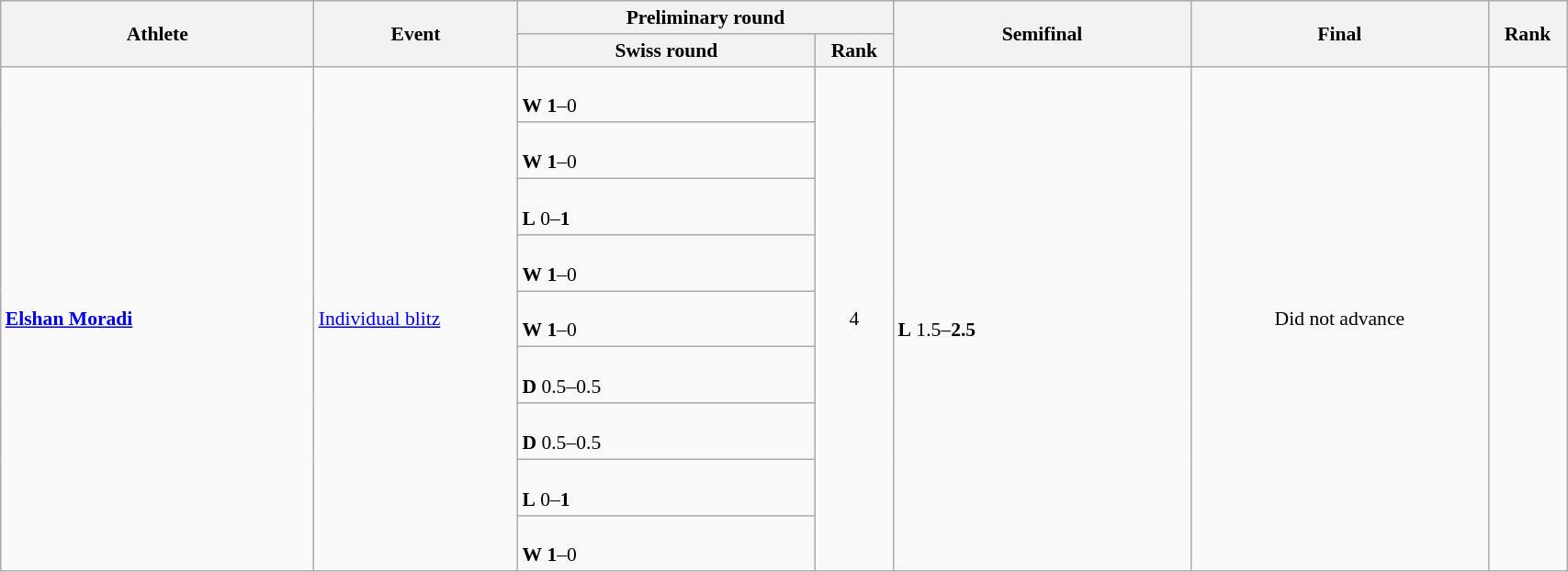<table class="wikitable" width="90%" style="text-align:left; font-size:90%">
<tr>
<th rowspan="2" width="20%">Athlete</th>
<th rowspan="2" width="13%">Event</th>
<th colspan="2">Preliminary round</th>
<th rowspan="2" width="19%">Semifinal</th>
<th rowspan="2" width="19%">Final</th>
<th rowspan="2" width="5%">Rank</th>
</tr>
<tr>
<th width="19%">Swiss round</th>
<th width="5%">Rank</th>
</tr>
<tr>
<td rowspan="9"><strong><a href='#'>Elshan Moradi</a></strong></td>
<td rowspan="9"><a href='#'>Individual blitz</a></td>
<td><br><strong>W</strong> <strong>1</strong>–0</td>
<td rowspan="9" align=center>4 <strong></strong></td>
<td rowspan="9"><br><strong>L</strong> 1.5–<strong>2.5</strong></td>
<td rowspan="9" align=center>Did not advance</td>
<td rowspan="9" align="center"></td>
</tr>
<tr>
<td><br><strong>W</strong> <strong>1</strong>–0</td>
</tr>
<tr>
<td><br><strong>L</strong> 0–<strong>1</strong></td>
</tr>
<tr>
<td><br><strong>W</strong> <strong>1</strong>–0</td>
</tr>
<tr>
<td><br><strong>W</strong> <strong>1</strong>–0</td>
</tr>
<tr>
<td><br><strong>D</strong> 0.5–0.5</td>
</tr>
<tr>
<td><br><strong>D</strong> 0.5–0.5</td>
</tr>
<tr>
<td><br><strong>L</strong> 0–<strong>1</strong></td>
</tr>
<tr>
<td><br><strong>W</strong> <strong>1</strong>–0</td>
</tr>
</table>
